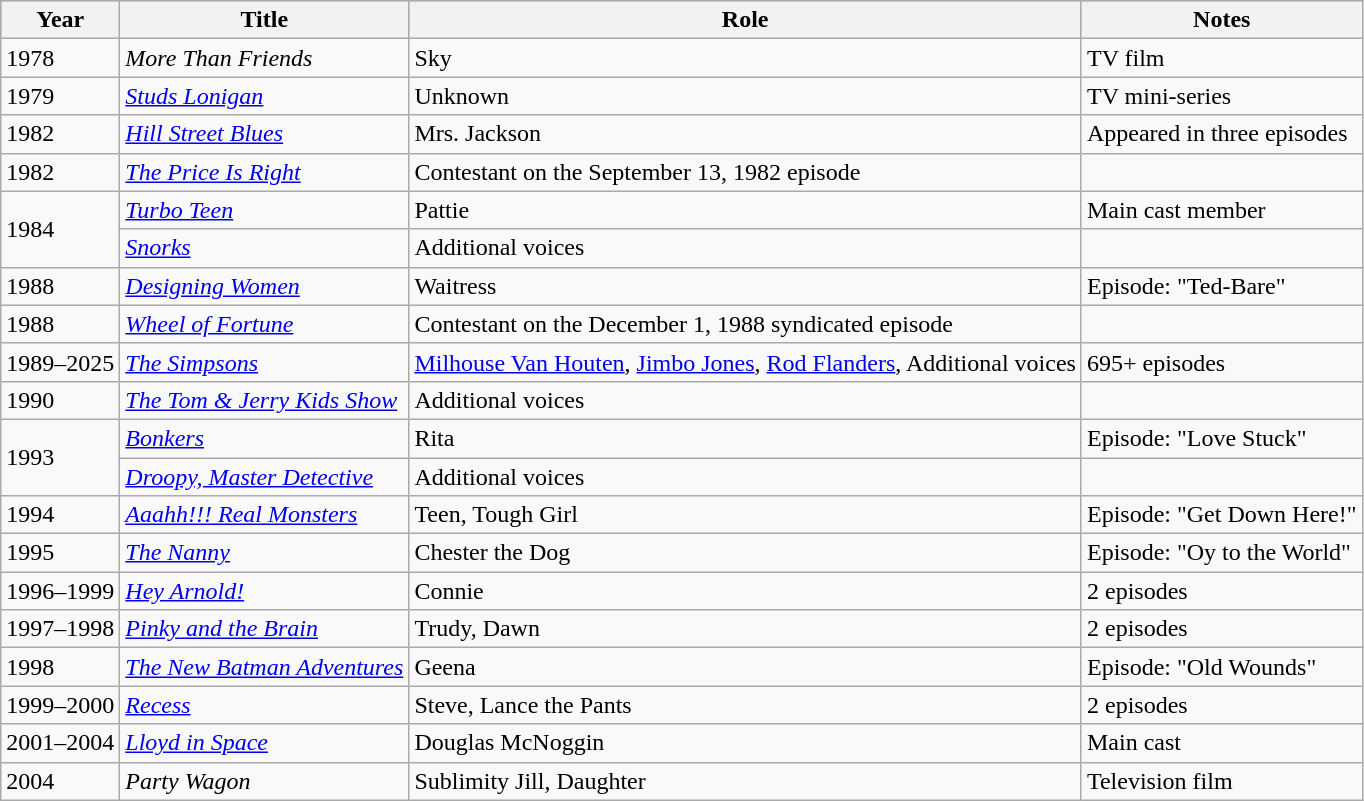<table class="wikitable">
<tr style="background:#b0c4de; text-align:center;">
<th>Year</th>
<th>Title</th>
<th>Role</th>
<th>Notes</th>
</tr>
<tr>
<td>1978</td>
<td><em>More Than Friends</em></td>
<td>Sky</td>
<td>TV film</td>
</tr>
<tr>
<td>1979</td>
<td><em><a href='#'>Studs Lonigan</a></em></td>
<td>Unknown</td>
<td>TV mini-series</td>
</tr>
<tr>
<td>1982</td>
<td><em><a href='#'>Hill Street Blues</a></em></td>
<td>Mrs. Jackson</td>
<td>Appeared in three episodes</td>
</tr>
<tr>
<td>1982</td>
<td><em><a href='#'>The Price Is Right</a></em></td>
<td>Contestant on the September 13, 1982 episode</td>
<td></td>
</tr>
<tr>
<td rowspan="2">1984</td>
<td><em><a href='#'>Turbo Teen</a></em></td>
<td>Pattie</td>
<td>Main cast member</td>
</tr>
<tr>
<td><em><a href='#'>Snorks</a></em></td>
<td>Additional voices</td>
<td></td>
</tr>
<tr>
<td>1988</td>
<td><em><a href='#'>Designing Women</a></em></td>
<td>Waitress</td>
<td>Episode: "Ted-Bare"</td>
</tr>
<tr>
<td>1988</td>
<td><em><a href='#'>Wheel of Fortune</a></em></td>
<td>Contestant on the December 1, 1988 syndicated episode</td>
<td></td>
</tr>
<tr>
<td>1989–2025</td>
<td><em><a href='#'>The Simpsons</a></em></td>
<td><a href='#'>Milhouse Van Houten</a>, <a href='#'>Jimbo Jones</a>, <a href='#'>Rod Flanders</a>, Additional voices</td>
<td>695+ episodes</td>
</tr>
<tr>
<td>1990</td>
<td><em><a href='#'>The Tom & Jerry Kids Show</a></em></td>
<td>Additional voices</td>
<td></td>
</tr>
<tr>
<td rowspan="2">1993</td>
<td><em><a href='#'>Bonkers</a></em></td>
<td>Rita</td>
<td>Episode: "Love Stuck"</td>
</tr>
<tr>
<td><em><a href='#'>Droopy, Master Detective</a></em></td>
<td>Additional voices</td>
<td></td>
</tr>
<tr>
<td>1994</td>
<td><em><a href='#'>Aaahh!!! Real Monsters</a></em></td>
<td>Teen, Tough Girl</td>
<td>Episode: "Get Down Here!"</td>
</tr>
<tr>
<td>1995</td>
<td><em><a href='#'>The Nanny</a></em></td>
<td>Chester the Dog</td>
<td>Episode: "Oy to the World"</td>
</tr>
<tr>
<td>1996–1999</td>
<td><em><a href='#'>Hey Arnold!</a></em></td>
<td>Connie</td>
<td>2 episodes</td>
</tr>
<tr>
<td>1997–1998</td>
<td><em><a href='#'>Pinky and the Brain</a></em></td>
<td>Trudy, Dawn</td>
<td>2 episodes</td>
</tr>
<tr>
<td>1998</td>
<td><em><a href='#'>The New Batman Adventures</a></em></td>
<td>Geena</td>
<td>Episode: "Old Wounds"</td>
</tr>
<tr>
<td>1999–2000</td>
<td><em><a href='#'>Recess</a></em></td>
<td>Steve, Lance the Pants</td>
<td>2 episodes</td>
</tr>
<tr>
<td>2001–2004</td>
<td><em><a href='#'>Lloyd in Space</a></em></td>
<td>Douglas McNoggin</td>
<td>Main cast</td>
</tr>
<tr>
<td>2004</td>
<td><em>Party Wagon</em></td>
<td>Sublimity Jill, Daughter</td>
<td>Television film</td>
</tr>
</table>
